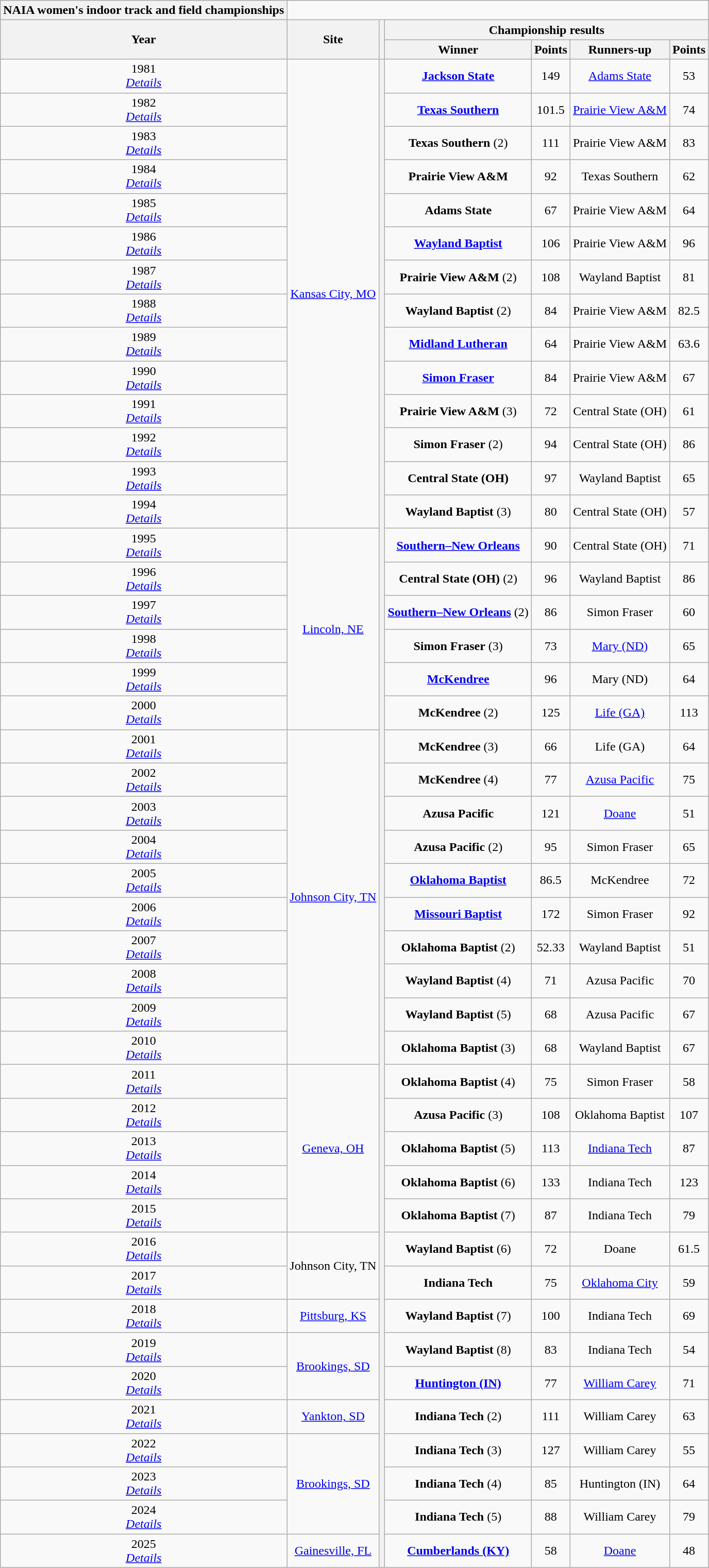<table class="wikitable" style="text-align:center">
<tr>
<th style=>NAIA women's indoor track and field championships</th>
</tr>
<tr>
<th rowspan="2">Year</th>
<th rowspan="2">Site</th>
<th rowspan="2"></th>
<th colspan=4>Championship results</th>
</tr>
<tr>
<th>Winner</th>
<th>Points</th>
<th>Runners-up</th>
<th>Points</th>
</tr>
<tr>
<td>1981 <br> <em><a href='#'>Details</a></em></td>
<td rowspan="14"><a href='#'>Kansas City, MO</a></td>
<th rowspan=45></th>
<td><strong><a href='#'>Jackson State</a></strong></td>
<td>149</td>
<td><a href='#'>Adams State</a></td>
<td>53</td>
</tr>
<tr>
<td>1982 <br> <em><a href='#'>Details</a></em></td>
<td><strong><a href='#'>Texas Southern</a></strong></td>
<td>101.5</td>
<td><a href='#'>Prairie View A&M</a></td>
<td>74</td>
</tr>
<tr>
<td>1983 <br> <em><a href='#'>Details</a></em></td>
<td><strong>Texas Southern</strong> (2)</td>
<td>111</td>
<td>Prairie View A&M</td>
<td>83</td>
</tr>
<tr>
<td>1984 <br> <em><a href='#'>Details</a></em></td>
<td><strong>Prairie View A&M</strong></td>
<td>92</td>
<td>Texas Southern</td>
<td>62</td>
</tr>
<tr>
<td>1985 <br> <em><a href='#'>Details</a></em></td>
<td><strong>Adams State</strong></td>
<td>67</td>
<td>Prairie View A&M</td>
<td>64</td>
</tr>
<tr>
<td>1986 <br> <em><a href='#'>Details</a></em></td>
<td><strong><a href='#'>Wayland Baptist</a></strong></td>
<td>106</td>
<td>Prairie View A&M</td>
<td>96</td>
</tr>
<tr>
<td>1987 <br> <em><a href='#'>Details</a></em></td>
<td><strong>Prairie View A&M</strong> (2)</td>
<td>108</td>
<td>Wayland Baptist</td>
<td>81</td>
</tr>
<tr>
<td>1988 <br> <em><a href='#'>Details</a></em></td>
<td><strong>Wayland Baptist</strong> (2)</td>
<td>84</td>
<td>Prairie View A&M</td>
<td>82.5</td>
</tr>
<tr>
<td>1989 <br> <em><a href='#'>Details</a></em></td>
<td><strong><a href='#'>Midland Lutheran</a></strong></td>
<td>64</td>
<td>Prairie View A&M</td>
<td>63.6</td>
</tr>
<tr>
<td>1990 <br> <em><a href='#'>Details</a></em></td>
<td><strong><a href='#'>Simon Fraser</a></strong></td>
<td>84</td>
<td>Prairie View A&M</td>
<td>67</td>
</tr>
<tr>
<td>1991 <br> <em><a href='#'>Details</a></em></td>
<td><strong>Prairie View A&M</strong> (3)</td>
<td>72</td>
<td>Central State (OH)</td>
<td>61</td>
</tr>
<tr>
<td>1992 <br> <em><a href='#'>Details</a></em></td>
<td><strong>Simon Fraser</strong> (2)</td>
<td>94</td>
<td>Central State (OH)</td>
<td>86</td>
</tr>
<tr>
<td>1993 <br> <em><a href='#'>Details</a></em></td>
<td><strong>Central State (OH)</strong></td>
<td>97</td>
<td>Wayland Baptist</td>
<td>65</td>
</tr>
<tr>
<td>1994 <br> <em><a href='#'>Details</a></em></td>
<td><strong>Wayland Baptist</strong> (3)</td>
<td>80</td>
<td>Central State (OH)</td>
<td>57</td>
</tr>
<tr>
<td>1995 <br> <em><a href='#'>Details</a></em></td>
<td rowspan="6"><a href='#'>Lincoln, NE</a></td>
<td><strong><a href='#'>Southern–New Orleans</a></strong></td>
<td>90</td>
<td>Central State (OH)</td>
<td>71</td>
</tr>
<tr>
<td>1996 <br> <em><a href='#'>Details</a></em></td>
<td><strong>Central State (OH)</strong> (2)</td>
<td>96</td>
<td>Wayland Baptist</td>
<td>86</td>
</tr>
<tr>
<td>1997 <br> <em><a href='#'>Details</a></em></td>
<td><strong><a href='#'>Southern–New Orleans</a></strong> (2)</td>
<td>86</td>
<td>Simon Fraser</td>
<td>60</td>
</tr>
<tr>
<td>1998 <br> <em><a href='#'>Details</a></em></td>
<td><strong>Simon Fraser</strong> (3)</td>
<td>73</td>
<td><a href='#'>Mary (ND)</a></td>
<td>65</td>
</tr>
<tr>
<td>1999 <br> <em><a href='#'>Details</a></em></td>
<td><strong><a href='#'>McKendree</a></strong></td>
<td>96</td>
<td>Mary (ND)</td>
<td>64</td>
</tr>
<tr>
<td>2000 <br> <em><a href='#'>Details</a></em></td>
<td><strong>McKendree</strong> (2)</td>
<td>125</td>
<td><a href='#'>Life (GA)</a></td>
<td>113</td>
</tr>
<tr>
<td>2001 <br> <em><a href='#'>Details</a></em></td>
<td rowspan="10"><a href='#'>Johnson City, TN</a></td>
<td><strong>McKendree</strong> (3)</td>
<td>66</td>
<td>Life (GA)</td>
<td>64</td>
</tr>
<tr>
<td>2002 <br> <em><a href='#'>Details</a></em></td>
<td><strong>McKendree</strong> (4)</td>
<td>77</td>
<td><a href='#'>Azusa Pacific</a></td>
<td>75</td>
</tr>
<tr>
<td>2003 <br> <em><a href='#'>Details</a></em></td>
<td><strong>Azusa Pacific</strong></td>
<td>121</td>
<td><a href='#'>Doane</a></td>
<td>51</td>
</tr>
<tr>
<td>2004 <br> <em><a href='#'>Details</a></em></td>
<td><strong>Azusa Pacific</strong> (2)</td>
<td>95</td>
<td>Simon Fraser</td>
<td>65</td>
</tr>
<tr>
<td>2005 <br> <em><a href='#'>Details</a></em></td>
<td><strong><a href='#'>Oklahoma Baptist</a></strong></td>
<td>86.5</td>
<td>McKendree</td>
<td>72</td>
</tr>
<tr>
<td>2006 <br> <em><a href='#'>Details</a></em></td>
<td><strong><a href='#'>Missouri Baptist</a></strong></td>
<td>172</td>
<td>Simon Fraser</td>
<td>92</td>
</tr>
<tr>
<td>2007 <br> <em><a href='#'>Details</a></em></td>
<td><strong>Oklahoma Baptist</strong> (2)</td>
<td>52.33</td>
<td>Wayland Baptist</td>
<td>51</td>
</tr>
<tr>
<td>2008 <br> <em><a href='#'>Details</a></em></td>
<td><strong>Wayland Baptist</strong> (4)</td>
<td>71</td>
<td>Azusa Pacific</td>
<td>70</td>
</tr>
<tr>
<td>2009 <br> <em><a href='#'>Details</a></em></td>
<td><strong>Wayland Baptist</strong> (5)</td>
<td>68</td>
<td>Azusa Pacific</td>
<td>67</td>
</tr>
<tr>
<td>2010 <br> <em><a href='#'>Details</a></em></td>
<td><strong>Oklahoma Baptist</strong> (3)</td>
<td>68</td>
<td>Wayland Baptist</td>
<td>67</td>
</tr>
<tr>
<td>2011 <br> <em><a href='#'>Details</a></em></td>
<td rowspan="5"><a href='#'>Geneva, OH</a></td>
<td><strong>Oklahoma Baptist</strong> (4)</td>
<td>75</td>
<td>Simon Fraser</td>
<td>58</td>
</tr>
<tr>
<td>2012 <br> <em><a href='#'>Details</a></em></td>
<td><strong>Azusa Pacific</strong> (3)</td>
<td>108</td>
<td>Oklahoma Baptist</td>
<td>107</td>
</tr>
<tr>
<td>2013 <br> <em><a href='#'>Details</a></em></td>
<td><strong>Oklahoma Baptist</strong> (5)</td>
<td>113</td>
<td><a href='#'>Indiana Tech</a></td>
<td>87</td>
</tr>
<tr>
<td>2014 <br> <em><a href='#'>Details</a></em></td>
<td><strong>Oklahoma Baptist</strong> (6)</td>
<td>133</td>
<td>Indiana Tech</td>
<td>123</td>
</tr>
<tr>
<td>2015 <br> <em><a href='#'>Details</a></em></td>
<td><strong>Oklahoma Baptist</strong> (7)</td>
<td>87</td>
<td>Indiana Tech</td>
<td>79</td>
</tr>
<tr>
<td>2016 <br> <em><a href='#'>Details</a></em></td>
<td rowspan="2">Johnson City, TN</td>
<td><strong>Wayland Baptist</strong> (6)</td>
<td>72</td>
<td>Doane</td>
<td>61.5</td>
</tr>
<tr>
<td>2017 <br> <em><a href='#'>Details</a></em></td>
<td><strong>Indiana Tech</strong></td>
<td>75</td>
<td><a href='#'>Oklahoma City</a></td>
<td>59</td>
</tr>
<tr>
<td>2018 <br> <em><a href='#'>Details</a></em></td>
<td rowspan="1"><a href='#'>Pittsburg, KS</a></td>
<td><strong>Wayland Baptist</strong> (7)</td>
<td>100</td>
<td>Indiana Tech</td>
<td>69</td>
</tr>
<tr>
<td>2019 <br> <em><a href='#'>Details</a></em></td>
<td rowspan="2"><a href='#'>Brookings, SD</a></td>
<td><strong>Wayland Baptist</strong> (8)</td>
<td>83</td>
<td>Indiana Tech</td>
<td>54</td>
</tr>
<tr>
<td>2020 <br> <em><a href='#'>Details</a></em></td>
<td><strong><a href='#'>Huntington (IN)</a></strong></td>
<td>77</td>
<td><a href='#'>William Carey</a></td>
<td>71</td>
</tr>
<tr>
<td>2021 <br> <em><a href='#'>Details</a></em></td>
<td rowspan="1"><a href='#'>Yankton, SD</a></td>
<td><strong>Indiana Tech</strong> (2)</td>
<td>111</td>
<td>William Carey</td>
<td>63</td>
</tr>
<tr>
<td>2022 <br> <em><a href='#'>Details</a></em></td>
<td rowspan="3"><a href='#'>Brookings, SD</a></td>
<td><strong>Indiana Tech</strong> (3)</td>
<td>127</td>
<td>William Carey</td>
<td>55</td>
</tr>
<tr>
<td>2023 <br> <em><a href='#'>Details</a></em></td>
<td><strong>Indiana Tech</strong> (4)</td>
<td>85</td>
<td>Huntington (IN)</td>
<td>64</td>
</tr>
<tr>
<td>2024 <br> <em><a href='#'>Details</a></em></td>
<td><strong>Indiana Tech</strong> (5)</td>
<td>88</td>
<td>William Carey</td>
<td>79</td>
</tr>
<tr>
<td>2025 <br> <em><a href='#'>Details</a></em></td>
<td><a href='#'>Gainesville, FL</a></td>
<td><strong><a href='#'>Cumberlands (KY)</a></strong></td>
<td>58</td>
<td><a href='#'>Doane</a></td>
<td>48</td>
</tr>
</table>
